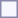<table style="border:1px solid #8888aa; background-color:#f7f8ff; padding:5px; font-size:95%; margin: 0px 12px 12px 0px;">
</table>
